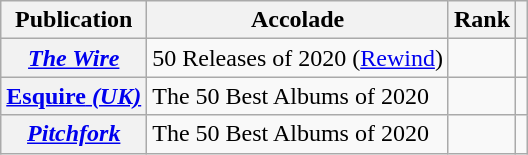<table class="wikitable sortable plainrowheaders">
<tr>
<th scope="col">Publication</th>
<th scope="col">Accolade</th>
<th scope="col">Rank</th>
<th scope="col" class="unsortable"></th>
</tr>
<tr>
<th scope="row"><em><a href='#'>The Wire</a></em></th>
<td>50 Releases of 2020 (<a href='#'>Rewind</a>)</td>
<td></td>
<td></td>
</tr>
<tr>
<th scope="row"><em><a href='#'></em>Esquire<em> (UK)</a></em></th>
<td>The 50 Best Albums of 2020</td>
<td></td>
<td></td>
</tr>
<tr>
<th scope="row"><em><a href='#'>Pitchfork</a></em></th>
<td>The 50 Best Albums of 2020</td>
<td></td>
<td></td>
</tr>
</table>
